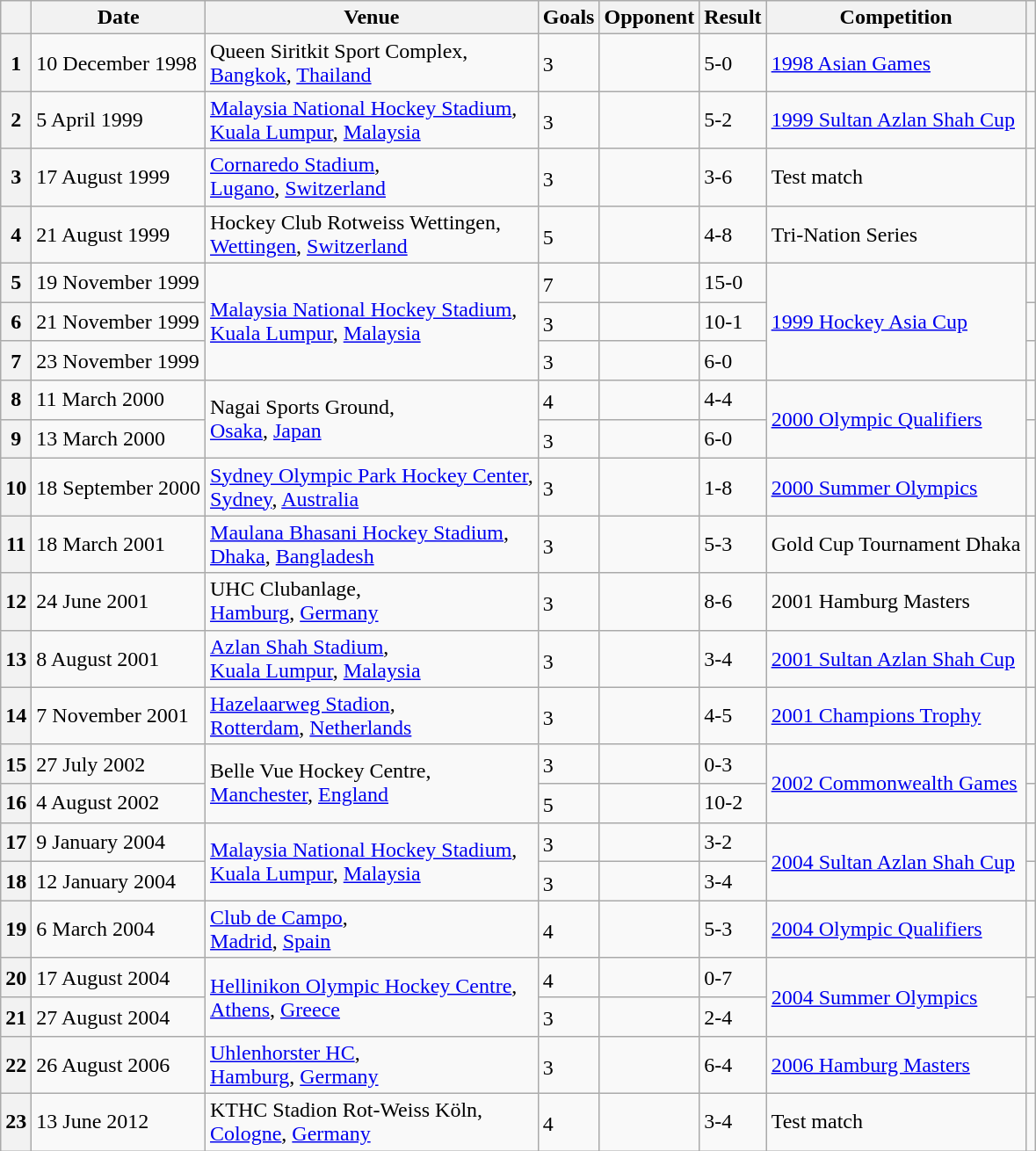<table class="wikitable sortable">
<tr>
<th scope="col"></th>
<th scope="col">Date</th>
<th>Venue</th>
<th scope="col">Goals</th>
<th scope="col">Opponent</th>
<th scope="col">Result</th>
<th scope="col">Competition</th>
<th class="unsortable" scope="col"></th>
</tr>
<tr>
<th scope="row">1</th>
<td>10 December 1998</td>
<td>Queen Siritkit Sport Complex,<br><a href='#'>Bangkok</a>, <a href='#'>Thailand</a></td>
<td data-sort-value="15">3 <sup></sup></td>
<td data-sort-value="Northern Ireland"></td>
<td data-sort-value="2">5-0</td>
<td><a href='#'>1998 Asian Games</a></td>
<td></td>
</tr>
<tr>
<th scope="row">2</th>
<td>5 April 1999</td>
<td><a href='#'>Malaysia National Hockey Stadium</a>,<br><a href='#'>Kuala Lumpur</a>, <a href='#'>Malaysia</a></td>
<td data-sort-value="29">3 <sup></sup></td>
<td data-sort-value="Sweden"></td>
<td data-sort-value="1">5-2</td>
<td><a href='#'>1999 Sultan Azlan Shah Cup</a></td>
<td></td>
</tr>
<tr>
<th scope="row">3</th>
<td>17 August 1999</td>
<td><a href='#'>Cornaredo Stadium</a>,<br><a href='#'>Lugano</a>, <a href='#'>Switzerland</a></td>
<td data-sort-value="45">3 <sup></sup></td>
<td data-sort-value="Andorra"></td>
<td data-sort-value="6">3-6</td>
<td>Test match</td>
<td></td>
</tr>
<tr>
<th scope="row">4</th>
<td>21 August 1999</td>
<td>Hockey Club Rotweiss Wettingen,<br><a href='#'>Wettingen</a>, <a href='#'>Switzerland</a></td>
<td data-sort-value="62">5 <sup></sup></td>
<td data-sort-value="Faroe Islands"></td>
<td data-sort-value="4">4-8</td>
<td>Tri-Nation Series</td>
<td></td>
</tr>
<tr>
<th scope="row">5</th>
<td>19 November 1999</td>
<td rowspan="3"><a href='#'>Malaysia National Hockey Stadium</a>,<br><a href='#'>Kuala Lumpur</a>, <a href='#'>Malaysia</a></td>
<td data-sort-value="84">7 <sup></sup></td>
<td data-sort-value="Spain"></td>
<td data-sort-value="0">15-0</td>
<td rowspan="3"><a href='#'>1999 Hockey Asia Cup</a></td>
<td></td>
</tr>
<tr>
<th scope="row">6</th>
<td>21 November 1999</td>
<td data-sort-value="65">3 <sup></sup></td>
<td data-sort-value="Switzerland"></td>
<td data-sort-value="2">10-1</td>
<td></td>
</tr>
<tr>
<th scope="row">7</th>
<td>23 November 1999</td>
<td data-sort-value="58">3 <sup></sup></td>
<td data-sort-value="Lithuania"></td>
<td data-sort-value="4">6-0</td>
<td></td>
</tr>
<tr>
<th scope="row">8</th>
<td>11 March 2000</td>
<td rowspan="2">Nagai Sports Ground,<br><a href='#'>Osaka</a>, <a href='#'>Japan</a></td>
<td data-sort-value="58">4 <sup></sup></td>
<td></td>
<td data-sort-value="6">4-4</td>
<td rowspan="2"><a href='#'>2000 Olympic Qualifiers</a></td>
<td></td>
</tr>
<tr>
<th>9</th>
<td>13 March 2000</td>
<td>3 <sup></sup></td>
<td></td>
<td>6-0</td>
<td></td>
</tr>
<tr>
<th>10</th>
<td>18 September 2000</td>
<td><a href='#'>Sydney Olympic Park Hockey Center</a>,<br><a href='#'>Sydney</a>, <a href='#'>Australia</a></td>
<td>3 <sup></sup></td>
<td></td>
<td>1-8</td>
<td><a href='#'>2000 Summer Olympics</a></td>
<td></td>
</tr>
<tr>
<th>11</th>
<td>18 March 2001</td>
<td><a href='#'>Maulana Bhasani Hockey Stadium</a>,<br><a href='#'>Dhaka</a>, <a href='#'>Bangladesh</a></td>
<td>3 <sup></sup></td>
<td></td>
<td>5-3</td>
<td>Gold Cup Tournament Dhaka</td>
<td></td>
</tr>
<tr>
<th>12</th>
<td>24 June 2001</td>
<td>UHC Clubanlage,<br><a href='#'>Hamburg</a>, <a href='#'>Germany</a></td>
<td>3 <sup></sup></td>
<td></td>
<td>8-6</td>
<td>2001 Hamburg Masters</td>
<td></td>
</tr>
<tr>
<th>13</th>
<td>8 August 2001</td>
<td><a href='#'>Azlan Shah Stadium</a>,<br><a href='#'>Kuala Lumpur</a>, <a href='#'>Malaysia</a></td>
<td>3 <sup></sup></td>
<td></td>
<td>3-4</td>
<td><a href='#'>2001 Sultan Azlan Shah Cup</a></td>
<td></td>
</tr>
<tr>
<th>14</th>
<td>7 November 2001</td>
<td><a href='#'>Hazelaarweg Stadion</a>,<br><a href='#'>Rotterdam</a>, <a href='#'>Netherlands</a></td>
<td>3 <sup></sup></td>
<td></td>
<td>4-5</td>
<td><a href='#'>2001 Champions Trophy</a></td>
<td></td>
</tr>
<tr>
<th>15</th>
<td>27 July 2002</td>
<td rowspan="2">Belle Vue Hockey Centre,<br><a href='#'>Manchester</a>, <a href='#'>England</a></td>
<td>3 <sup></sup></td>
<td></td>
<td>0-3</td>
<td rowspan="2"><a href='#'>2002 Commonwealth Games</a></td>
<td></td>
</tr>
<tr>
<th>16</th>
<td>4 August 2002</td>
<td>5 <sup></sup></td>
<td></td>
<td>10-2</td>
<td></td>
</tr>
<tr>
<th>17</th>
<td>9 January 2004</td>
<td rowspan="2"><a href='#'>Malaysia National Hockey Stadium</a>,<br><a href='#'>Kuala Lumpur</a>, <a href='#'>Malaysia</a></td>
<td>3 <sup></sup></td>
<td></td>
<td>3-2</td>
<td rowspan="2"><a href='#'>2004 Sultan Azlan Shah Cup</a></td>
<td></td>
</tr>
<tr>
<th>18</th>
<td>12 January 2004</td>
<td>3 <sup></sup></td>
<td></td>
<td>3-4</td>
<td></td>
</tr>
<tr>
<th>19</th>
<td>6 March 2004</td>
<td><a href='#'>Club de Campo</a>,<br><a href='#'>Madrid</a>, <a href='#'>Spain</a></td>
<td>4 <sup></sup></td>
<td></td>
<td>5-3</td>
<td><a href='#'>2004 Olympic Qualifiers</a></td>
<td></td>
</tr>
<tr>
<th>20</th>
<td>17 August 2004</td>
<td rowspan="2"><a href='#'>Hellinikon Olympic Hockey Centre</a>,<br><a href='#'>Athens</a>, <a href='#'>Greece</a></td>
<td>4 <sup></sup></td>
<td></td>
<td>0-7</td>
<td rowspan="2"><a href='#'>2004 Summer Olympics</a></td>
<td></td>
</tr>
<tr>
<th>21</th>
<td>27 August 2004</td>
<td>3 <sup></sup></td>
<td></td>
<td>2-4</td>
<td></td>
</tr>
<tr>
<th>22</th>
<td>26 August 2006</td>
<td><a href='#'>Uhlenhorster HC</a>,<br><a href='#'>Hamburg</a>, <a href='#'>Germany</a></td>
<td>3 <sup></sup></td>
<td></td>
<td>6-4</td>
<td><a href='#'>2006 Hamburg Masters</a></td>
<td></td>
</tr>
<tr>
<th>23</th>
<td>13 June 2012</td>
<td>KTHC Stadion Rot-Weiss Köln,<br><a href='#'>Cologne</a>, <a href='#'>Germany</a></td>
<td>4 <sup></sup></td>
<td></td>
<td>3-4</td>
<td>Test match</td>
<td></td>
</tr>
</table>
